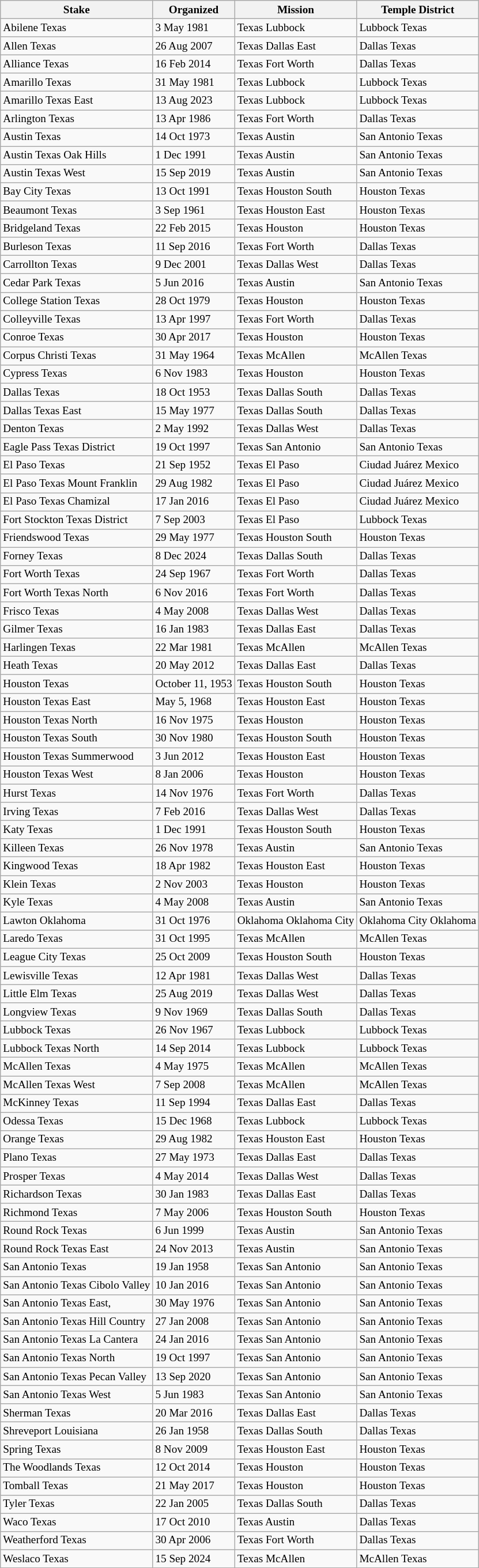<table class="wikitable sortable mw-collapsible mw-collapsed" style="font-size:80%">
<tr>
<th>Stake</th>
<th>Organized</th>
<th>Mission</th>
<th>Temple District</th>
</tr>
<tr>
<td>Abilene Texas</td>
<td>3 May 1981</td>
<td>Texas Lubbock</td>
<td>Lubbock Texas</td>
</tr>
<tr>
<td>Allen Texas</td>
<td>26 Aug 2007</td>
<td>Texas Dallas East</td>
<td>Dallas Texas</td>
</tr>
<tr>
<td>Alliance Texas</td>
<td>16 Feb 2014</td>
<td>Texas Fort Worth</td>
<td>Dallas Texas</td>
</tr>
<tr>
<td>Amarillo Texas</td>
<td>31 May 1981</td>
<td>Texas Lubbock</td>
<td>Lubbock Texas</td>
</tr>
<tr>
<td>Amarillo Texas East</td>
<td>13 Aug 2023</td>
<td>Texas Lubbock</td>
<td>Lubbock Texas</td>
</tr>
<tr>
<td>Arlington Texas</td>
<td>13 Apr 1986</td>
<td>Texas Fort Worth</td>
<td>Dallas Texas</td>
</tr>
<tr>
<td>Austin Texas</td>
<td>14 Oct 1973</td>
<td>Texas Austin</td>
<td>San Antonio Texas</td>
</tr>
<tr>
<td>Austin Texas Oak Hills</td>
<td>1 Dec 1991</td>
<td>Texas Austin</td>
<td>San Antonio Texas</td>
</tr>
<tr>
<td>Austin Texas West</td>
<td>15 Sep 2019</td>
<td>Texas Austin</td>
<td>San Antonio Texas</td>
</tr>
<tr>
<td>Bay City Texas</td>
<td>13 Oct 1991</td>
<td>Texas Houston South</td>
<td>Houston Texas</td>
</tr>
<tr>
<td>Beaumont Texas</td>
<td>3 Sep 1961</td>
<td>Texas Houston East</td>
<td>Houston Texas</td>
</tr>
<tr>
<td>Bridgeland Texas</td>
<td>22 Feb 2015</td>
<td>Texas Houston</td>
<td>Houston Texas</td>
</tr>
<tr>
<td>Burleson Texas</td>
<td>11 Sep 2016</td>
<td>Texas Fort Worth</td>
<td>Dallas Texas</td>
</tr>
<tr>
<td>Carrollton Texas</td>
<td>9 Dec 2001</td>
<td>Texas Dallas West</td>
<td>Dallas Texas</td>
</tr>
<tr>
<td>Cedar Park Texas</td>
<td>5 Jun 2016</td>
<td>Texas Austin</td>
<td>San Antonio Texas</td>
</tr>
<tr>
<td>College Station Texas</td>
<td>28 Oct 1979</td>
<td>Texas Houston</td>
<td>Houston Texas</td>
</tr>
<tr>
<td>Colleyville Texas</td>
<td>13 Apr 1997</td>
<td>Texas Fort Worth</td>
<td>Dallas Texas</td>
</tr>
<tr>
<td>Conroe Texas</td>
<td>30 Apr 2017</td>
<td>Texas Houston</td>
<td>Houston Texas</td>
</tr>
<tr>
<td>Corpus Christi Texas</td>
<td>31 May 1964</td>
<td>Texas McAllen</td>
<td>McAllen Texas</td>
</tr>
<tr>
<td>Cypress Texas</td>
<td>6 Nov 1983</td>
<td>Texas Houston</td>
<td>Houston Texas</td>
</tr>
<tr>
<td>Dallas Texas</td>
<td>18 Oct 1953</td>
<td>Texas Dallas South</td>
<td>Dallas Texas</td>
</tr>
<tr>
<td>Dallas Texas East</td>
<td>15 May 1977</td>
<td>Texas Dallas South</td>
<td>Dallas Texas</td>
</tr>
<tr>
<td>Denton Texas</td>
<td>2 May 1992</td>
<td>Texas Dallas West</td>
<td>Dallas Texas</td>
</tr>
<tr>
<td>Eagle Pass Texas District</td>
<td>19 Oct 1997</td>
<td>Texas San Antonio</td>
<td>San Antonio Texas</td>
</tr>
<tr>
<td>El Paso Texas</td>
<td>21 Sep 1952</td>
<td>Texas El Paso</td>
<td>Ciudad Juárez Mexico</td>
</tr>
<tr>
<td>El Paso Texas Mount Franklin</td>
<td>29 Aug 1982</td>
<td>Texas El Paso</td>
<td>Ciudad Juárez Mexico</td>
</tr>
<tr>
<td>El Paso Texas Chamizal</td>
<td>17 Jan 2016</td>
<td>Texas El Paso</td>
<td>Ciudad Juárez Mexico</td>
</tr>
<tr>
<td>Fort Stockton Texas District</td>
<td>7 Sep 2003</td>
<td>Texas El Paso</td>
<td>Lubbock Texas</td>
</tr>
<tr>
<td>Friendswood Texas</td>
<td>29 May 1977</td>
<td>Texas Houston South</td>
<td>Houston Texas</td>
</tr>
<tr>
<td>Forney Texas</td>
<td>8 Dec 2024</td>
<td>Texas Dallas South</td>
<td>Dallas Texas</td>
</tr>
<tr>
<td>Fort Worth Texas</td>
<td>24 Sep 1967</td>
<td>Texas Fort Worth</td>
<td>Dallas Texas</td>
</tr>
<tr>
<td>Fort Worth Texas North</td>
<td>6 Nov 2016</td>
<td>Texas Fort Worth</td>
<td>Dallas Texas</td>
</tr>
<tr>
<td>Frisco Texas</td>
<td>4 May 2008</td>
<td>Texas Dallas West</td>
<td>Dallas Texas</td>
</tr>
<tr>
<td>Gilmer Texas</td>
<td>16 Jan 1983</td>
<td>Texas Dallas East</td>
<td>Dallas Texas</td>
</tr>
<tr>
<td>Harlingen Texas</td>
<td>22 Mar 1981</td>
<td>Texas McAllen</td>
<td>McAllen Texas</td>
</tr>
<tr>
<td>Heath Texas</td>
<td>20 May 2012</td>
<td>Texas Dallas East</td>
<td>Dallas Texas</td>
</tr>
<tr>
<td>Houston Texas</td>
<td>October 11, 1953</td>
<td>Texas Houston South</td>
<td>Houston Texas</td>
</tr>
<tr>
<td>Houston Texas East</td>
<td>May 5, 1968</td>
<td>Texas Houston East</td>
<td>Houston Texas</td>
</tr>
<tr>
<td>Houston Texas North</td>
<td>16 Nov 1975</td>
<td>Texas Houston</td>
<td>Houston Texas</td>
</tr>
<tr>
<td>Houston Texas South</td>
<td>30 Nov 1980</td>
<td>Texas Houston South</td>
<td>Houston Texas</td>
</tr>
<tr>
<td>Houston Texas Summerwood</td>
<td>3 Jun 2012</td>
<td>Texas Houston East</td>
<td>Houston Texas</td>
</tr>
<tr>
<td>Houston Texas West</td>
<td>8 Jan 2006</td>
<td>Texas Houston</td>
<td>Houston Texas</td>
</tr>
<tr>
<td>Hurst Texas</td>
<td>14 Nov 1976</td>
<td>Texas Fort Worth</td>
<td>Dallas Texas</td>
</tr>
<tr>
<td>Irving Texas</td>
<td>7 Feb 2016</td>
<td>Texas Dallas West</td>
<td>Dallas Texas</td>
</tr>
<tr>
<td>Katy Texas</td>
<td>1 Dec 1991</td>
<td>Texas Houston South</td>
<td>Houston Texas</td>
</tr>
<tr>
<td>Killeen Texas</td>
<td>26 Nov 1978</td>
<td>Texas Austin</td>
<td>San Antonio Texas</td>
</tr>
<tr>
<td>Kingwood Texas</td>
<td>18 Apr 1982</td>
<td>Texas Houston East</td>
<td>Houston Texas</td>
</tr>
<tr>
<td>Klein Texas</td>
<td>2 Nov 2003</td>
<td>Texas Houston</td>
<td>Houston Texas</td>
</tr>
<tr>
<td>Kyle Texas</td>
<td>4 May 2008</td>
<td>Texas Austin</td>
<td>San Antonio Texas</td>
</tr>
<tr>
<td>Lawton Oklahoma</td>
<td>31 Oct 1976</td>
<td>Oklahoma Oklahoma City</td>
<td>Oklahoma City Oklahoma</td>
</tr>
<tr>
<td>Laredo Texas</td>
<td>31 Oct 1995</td>
<td>Texas McAllen</td>
<td>McAllen Texas</td>
</tr>
<tr>
<td>League City Texas</td>
<td>25 Oct 2009</td>
<td>Texas Houston South</td>
<td>Houston Texas</td>
</tr>
<tr>
<td>Lewisville Texas</td>
<td>12 Apr 1981</td>
<td>Texas Dallas West</td>
<td>Dallas Texas</td>
</tr>
<tr>
<td>Little Elm Texas</td>
<td>25 Aug 2019</td>
<td>Texas Dallas West</td>
<td>Dallas Texas</td>
</tr>
<tr>
<td>Longview Texas</td>
<td>9 Nov 1969</td>
<td>Texas Dallas South</td>
<td>Dallas Texas</td>
</tr>
<tr>
<td>Lubbock Texas</td>
<td>26 Nov 1967</td>
<td>Texas Lubbock</td>
<td>Lubbock Texas</td>
</tr>
<tr>
<td>Lubbock Texas North</td>
<td>14 Sep 2014</td>
<td>Texas Lubbock</td>
<td>Lubbock Texas</td>
</tr>
<tr>
<td>McAllen Texas</td>
<td>4 May 1975</td>
<td>Texas McAllen</td>
<td>McAllen Texas</td>
</tr>
<tr>
<td>McAllen Texas West</td>
<td>7 Sep 2008</td>
<td>Texas McAllen</td>
<td>McAllen Texas</td>
</tr>
<tr>
<td>McKinney Texas</td>
<td>11 Sep 1994</td>
<td>Texas Dallas East</td>
<td>Dallas Texas</td>
</tr>
<tr>
<td>Odessa Texas</td>
<td>15 Dec 1968</td>
<td>Texas Lubbock</td>
<td>Lubbock Texas</td>
</tr>
<tr>
<td>Orange Texas</td>
<td>29 Aug 1982</td>
<td>Texas Houston East</td>
<td>Houston Texas</td>
</tr>
<tr>
<td>Plano Texas</td>
<td>27 May 1973</td>
<td>Texas Dallas East</td>
<td>Dallas Texas</td>
</tr>
<tr>
<td>Prosper Texas</td>
<td>4 May 2014</td>
<td>Texas Dallas West</td>
<td>Dallas Texas</td>
</tr>
<tr>
<td>Richardson Texas</td>
<td>30 Jan 1983</td>
<td>Texas Dallas East</td>
<td>Dallas Texas</td>
</tr>
<tr>
<td>Richmond Texas</td>
<td>7 May 2006</td>
<td>Texas Houston South</td>
<td>Houston Texas</td>
</tr>
<tr>
<td>Round Rock Texas</td>
<td>6 Jun 1999</td>
<td>Texas Austin</td>
<td>San Antonio Texas</td>
</tr>
<tr>
<td>Round Rock Texas East</td>
<td>24 Nov 2013</td>
<td>Texas Austin</td>
<td>San Antonio Texas</td>
</tr>
<tr>
<td>San Antonio Texas</td>
<td>19 Jan 1958</td>
<td>Texas San Antonio</td>
<td>San Antonio Texas</td>
</tr>
<tr>
<td>San Antonio Texas Cibolo Valley</td>
<td>10 Jan 2016</td>
<td>Texas San Antonio</td>
<td>San Antonio Texas</td>
</tr>
<tr>
<td>San Antonio Texas East,</td>
<td>30 May 1976</td>
<td>Texas San Antonio</td>
<td>San Antonio Texas</td>
</tr>
<tr>
<td>San Antonio Texas Hill Country</td>
<td>27 Jan 2008</td>
<td>Texas San Antonio</td>
<td>San Antonio Texas</td>
</tr>
<tr>
<td>San Antonio Texas La Cantera</td>
<td>24 Jan 2016</td>
<td>Texas San Antonio</td>
<td>San Antonio Texas</td>
</tr>
<tr>
<td>San Antonio Texas North</td>
<td>19 Oct 1997</td>
<td>Texas San Antonio</td>
<td>San Antonio Texas</td>
</tr>
<tr>
<td>San Antonio Texas Pecan Valley</td>
<td>13 Sep 2020</td>
<td>Texas San Antonio</td>
<td>San Antonio Texas</td>
</tr>
<tr>
<td>San Antonio Texas West</td>
<td>5 Jun 1983</td>
<td>Texas San Antonio</td>
<td>San Antonio Texas</td>
</tr>
<tr>
<td>Sherman Texas</td>
<td>20 Mar 2016</td>
<td>Texas Dallas East</td>
<td>Dallas Texas</td>
</tr>
<tr>
<td>Shreveport Louisiana</td>
<td>26 Jan 1958</td>
<td>Texas Dallas South</td>
<td>Dallas Texas</td>
</tr>
<tr>
<td>Spring Texas</td>
<td>8 Nov 2009</td>
<td>Texas Houston East</td>
<td>Houston Texas</td>
</tr>
<tr>
<td>The Woodlands Texas</td>
<td>12 Oct 2014</td>
<td>Texas Houston</td>
<td>Houston Texas</td>
</tr>
<tr>
<td>Tomball Texas</td>
<td>21 May 2017</td>
<td>Texas Houston</td>
<td>Houston Texas</td>
</tr>
<tr>
<td>Tyler Texas</td>
<td>22 Jan 2005</td>
<td>Texas Dallas South</td>
<td>Dallas Texas</td>
</tr>
<tr>
<td>Waco Texas</td>
<td>17 Oct 2010</td>
<td>Texas Austin</td>
<td>Dallas Texas</td>
</tr>
<tr>
<td>Weatherford Texas</td>
<td>30 Apr 2006</td>
<td>Texas Fort Worth</td>
<td>Dallas Texas</td>
</tr>
<tr>
<td>Weslaco Texas</td>
<td>15 Sep 2024</td>
<td>Texas McAllen</td>
<td>McAllen Texas</td>
</tr>
</table>
